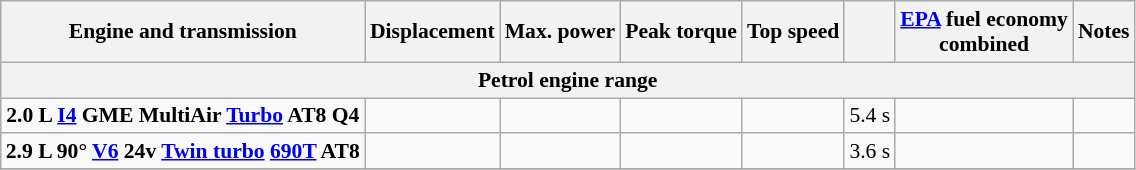<table class="wikitable" style="text-align:center; font-size:90%;">
<tr>
<th>Engine and transmission</th>
<th>Displacement</th>
<th>Max. power</th>
<th>Peak torque</th>
<th>Top speed</th>
<th style="line-height:1.2em; font-size:90%"></th>
<th><a href='#'>EPA</a> fuel economy<br>combined</th>
<th>Notes</th>
</tr>
<tr>
<th colspan="10">Petrol engine range</th>
</tr>
<tr>
<td><strong>2.0 L <a href='#'>I4</a> GME MultiAir <a href='#'>Turbo</a> AT8 Q4 </strong></td>
<td></td>
<td></td>
<td></td>
<td></td>
<td>5.4 s</td>
<td></td>
<td></td>
</tr>
<tr>
<td><strong>2.9 L 90° <a href='#'>V6</a> 24v <a href='#'>Twin turbo</a> <a href='#'>690T</a> AT8</strong></td>
<td></td>
<td></td>
<td></td>
<td></td>
<td>3.6 s</td>
<td></td>
<td></td>
</tr>
<tr>
</tr>
</table>
